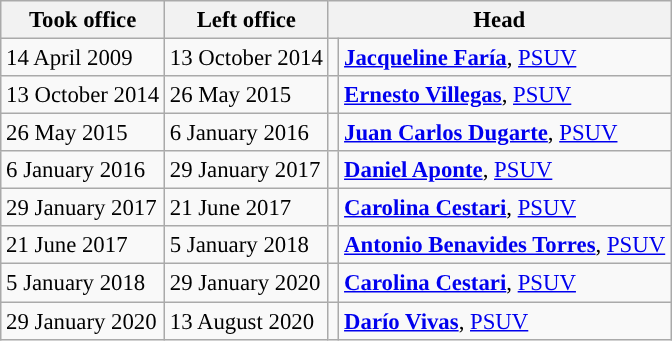<table class="wikitable" style="font-size: 95%;">
<tr>
<th>Took office</th>
<th>Left office</th>
<th colspan="2">Head</th>
</tr>
<tr>
<td>14 April 2009</td>
<td>13 October 2014</td>
<td style="background-color:"></td>
<td><strong><a href='#'>Jacqueline Faría</a></strong>, <a href='#'>PSUV</a></td>
</tr>
<tr>
<td>13 October 2014</td>
<td>26 May 2015</td>
<td style="background-color:"></td>
<td><strong><a href='#'>Ernesto Villegas</a></strong>, <a href='#'>PSUV</a></td>
</tr>
<tr>
<td>26 May 2015</td>
<td>6 January 2016</td>
<td style="background-color:"></td>
<td><strong><a href='#'>Juan Carlos Dugarte</a></strong>, <a href='#'>PSUV</a></td>
</tr>
<tr>
<td>6 January 2016</td>
<td>29 January 2017</td>
<td style="background-color:"></td>
<td><strong><a href='#'>Daniel Aponte</a></strong>, <a href='#'>PSUV</a></td>
</tr>
<tr>
<td>29 January 2017</td>
<td>21 June 2017</td>
<td style="background-color:"></td>
<td><strong><a href='#'>Carolina Cestari</a></strong>, <a href='#'>PSUV</a></td>
</tr>
<tr>
<td>21 June 2017</td>
<td>5 January 2018</td>
<td style="background-color:"></td>
<td><strong><a href='#'>Antonio Benavides Torres</a></strong>, <a href='#'>PSUV</a></td>
</tr>
<tr>
<td>5 January 2018</td>
<td>29 January 2020</td>
<td style="background-color:"></td>
<td><strong><a href='#'>Carolina Cestari</a></strong>, <a href='#'>PSUV</a></td>
</tr>
<tr>
<td>29 January 2020</td>
<td>13 August 2020</td>
<td style="background-color:"></td>
<td><strong><a href='#'>Darío Vivas</a></strong>, <a href='#'>PSUV</a></td>
</tr>
</table>
